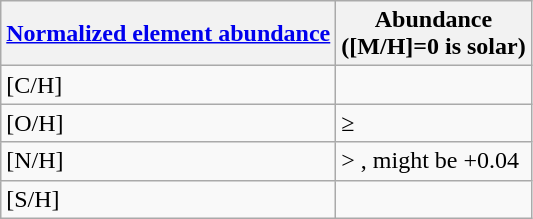<table class="wikitable">
<tr>
<th><a href='#'>Normalized element abundance</a></th>
<th>Abundance<br>([M/H]=0 is solar)</th>
</tr>
<tr>
<td>[C/H]</td>
<td></td>
</tr>
<tr>
<td>[O/H]</td>
<td>≥ </td>
</tr>
<tr>
<td>[N/H]</td>
<td>> , might be +0.04</td>
</tr>
<tr>
<td>[S/H]</td>
<td></td>
</tr>
</table>
